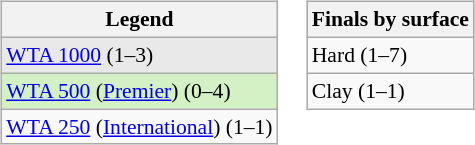<table>
<tr valign=top>
<td><br><table class=wikitable style=font-size:90%>
<tr>
<th>Legend</th>
</tr>
<tr>
<td style=background:#e9e9e9><a href='#'>WTA 1000</a> (1–3)</td>
</tr>
<tr>
<td style=background:#d4f1c5><a href='#'>WTA 500</a> (<a href='#'>Premier</a>) (0–4)</td>
</tr>
<tr>
<td><a href='#'>WTA 250</a> (<a href='#'>International</a>) (1–1)</td>
</tr>
</table>
</td>
<td><br><table class=wikitable style=font-size:90%>
<tr>
<th>Finals by surface</th>
</tr>
<tr>
<td>Hard (1–7)</td>
</tr>
<tr>
<td>Clay (1–1)</td>
</tr>
</table>
</td>
</tr>
</table>
